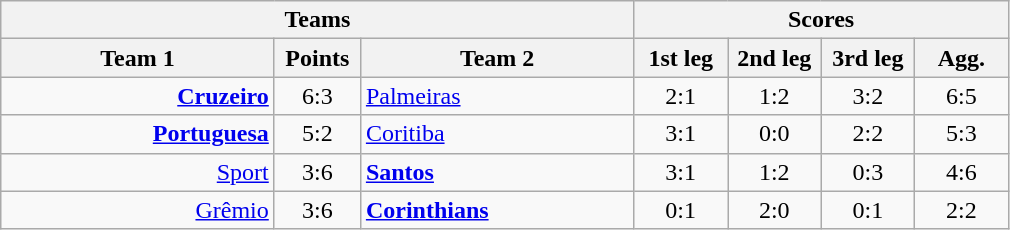<table class="wikitable" style="text-align:center;">
<tr>
<th colspan=3>Teams</th>
<th colspan=4>Scores</th>
</tr>
<tr>
<th width="175">Team 1</th>
<th width="50">Points</th>
<th width="175">Team 2</th>
<th width="55">1st leg</th>
<th width="55">2nd leg</th>
<th width="55">3rd leg</th>
<th width="55">Agg.</th>
</tr>
<tr>
<td align=right><strong><a href='#'>Cruzeiro</a></strong> </td>
<td>6:3</td>
<td align=left> <a href='#'>Palmeiras</a></td>
<td>2:1</td>
<td>1:2</td>
<td>3:2</td>
<td>6:5</td>
</tr>
<tr>
<td align=right><strong><a href='#'>Portuguesa</a></strong> </td>
<td>5:2</td>
<td align=left> <a href='#'>Coritiba</a></td>
<td>3:1</td>
<td>0:0</td>
<td>2:2</td>
<td>5:3</td>
</tr>
<tr>
<td align=right><a href='#'>Sport</a> </td>
<td>3:6</td>
<td align=left> <strong><a href='#'>Santos</a></strong></td>
<td>3:1</td>
<td>1:2</td>
<td>0:3</td>
<td>4:6</td>
</tr>
<tr>
<td align=right><a href='#'>Grêmio</a> </td>
<td>3:6</td>
<td align=left> <strong><a href='#'>Corinthians</a></strong></td>
<td>0:1</td>
<td>2:0</td>
<td>0:1</td>
<td>2:2</td>
</tr>
</table>
